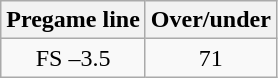<table class="wikitable">
<tr align="center">
<th style=>Pregame line</th>
<th style=>Over/under</th>
</tr>
<tr align="center">
<td>FS –3.5</td>
<td>71</td>
</tr>
</table>
